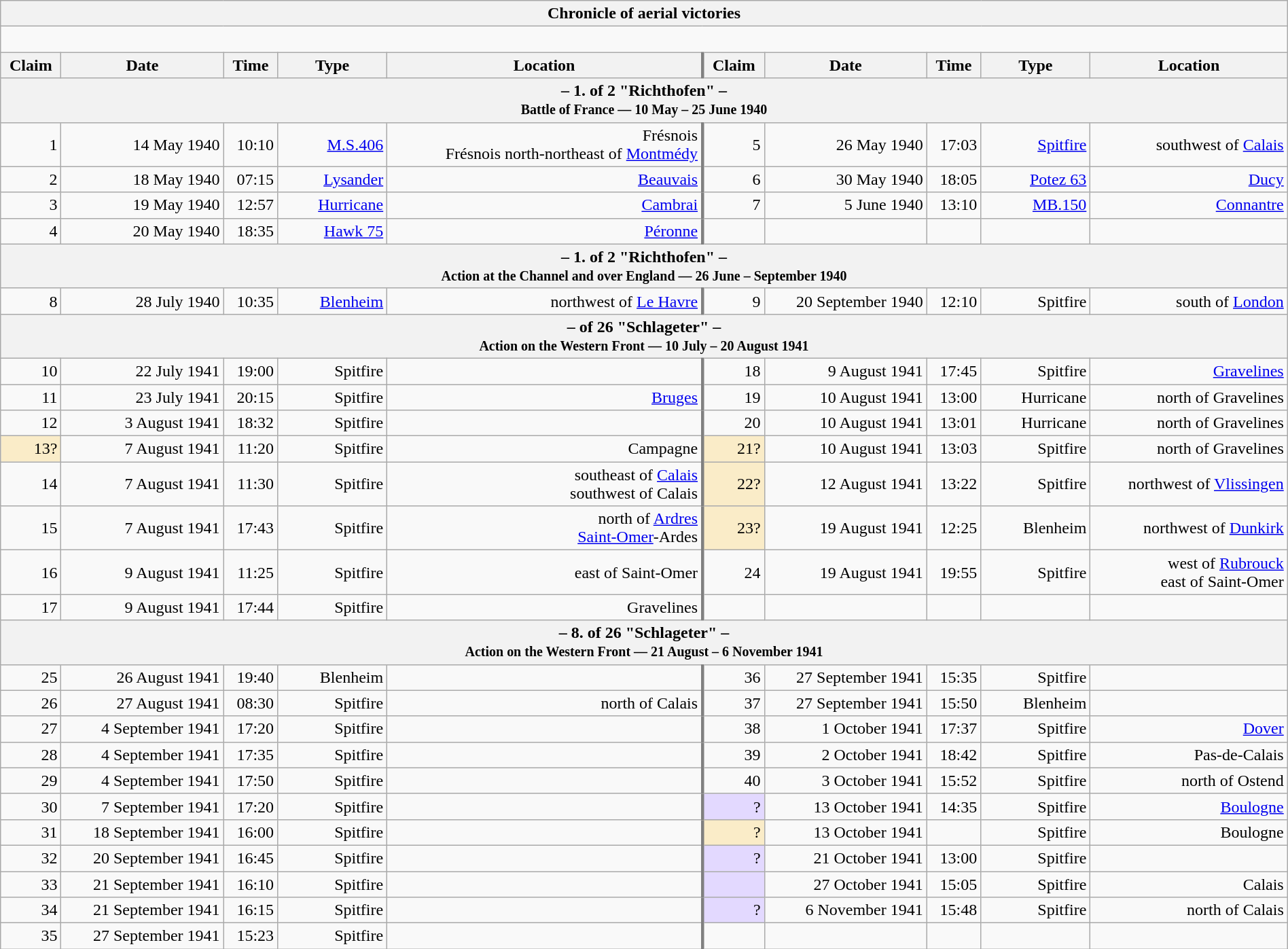<table class="wikitable plainrowheaders collapsible" style="margin-left: auto; margin-right: auto; border: none; text-align:right; width: 100%;">
<tr>
<th colspan="10">Chronicle of aerial victories</th>
</tr>
<tr>
<td colspan="10" style="text-align: left;"><br>
</td>
</tr>
<tr>
<th scope="col">Claim</th>
<th scope="col">Date</th>
<th scope="col">Time</th>
<th scope="col" width="100px">Type</th>
<th scope="col">Location</th>
<th scope="col" style="border-left: 3px solid grey;">Claim</th>
<th scope="col">Date</th>
<th scope="col">Time</th>
<th scope="col" width="100px">Type</th>
<th scope="col">Location</th>
</tr>
<tr>
<th colspan="10">– 1.  of  2 "Richthofen" –<br><small>Battle of France — 10 May – 25 June 1940</small></th>
</tr>
<tr>
<td>1</td>
<td>14 May 1940</td>
<td>10:10</td>
<td><a href='#'>M.S.406</a></td>
<td>Frésnois<br>Frésnois  north-northeast of <a href='#'>Montmédy</a></td>
<td style="border-left: 3px solid grey;">5</td>
<td>26 May 1940</td>
<td>17:03</td>
<td><a href='#'>Spitfire</a></td>
<td>southwest of <a href='#'>Calais</a></td>
</tr>
<tr>
<td>2</td>
<td>18 May 1940</td>
<td>07:15</td>
<td><a href='#'>Lysander</a></td>
<td><a href='#'>Beauvais</a></td>
<td style="border-left: 3px solid grey;">6</td>
<td>30 May 1940</td>
<td>18:05</td>
<td><a href='#'>Potez 63</a></td>
<td><a href='#'>Ducy</a></td>
</tr>
<tr>
<td>3</td>
<td>19 May 1940</td>
<td>12:57</td>
<td><a href='#'>Hurricane</a></td>
<td><a href='#'>Cambrai</a></td>
<td style="border-left: 3px solid grey;">7</td>
<td>5 June 1940</td>
<td>13:10</td>
<td><a href='#'>MB.150</a></td>
<td><a href='#'>Connantre</a></td>
</tr>
<tr>
<td>4</td>
<td>20 May 1940</td>
<td>18:35</td>
<td><a href='#'>Hawk 75</a></td>
<td><a href='#'>Péronne</a></td>
<td style="border-left: 3px solid grey;"></td>
<td></td>
<td></td>
<td></td>
<td></td>
</tr>
<tr>
<th colspan="10">– 1.  of  2 "Richthofen" –<br><small>Action at the Channel and over England — 26 June – September 1940</small></th>
</tr>
<tr>
<td>8</td>
<td>28 July 1940</td>
<td>10:35</td>
<td><a href='#'>Blenheim</a></td>
<td> northwest of <a href='#'>Le Havre</a></td>
<td style="border-left: 3px solid grey;">9</td>
<td>20 September 1940</td>
<td>12:10</td>
<td>Spitfire</td>
<td>south of <a href='#'>London</a></td>
</tr>
<tr>
<th colspan="10">–  of  26 "Schlageter" –<br><small>Action on the Western Front — 10 July – 20 August 1941</small></th>
</tr>
<tr>
<td>10</td>
<td>22 July 1941</td>
<td>19:00</td>
<td>Spitfire</td>
<td></td>
<td style="border-left: 3px solid grey;">18</td>
<td>9 August 1941</td>
<td>17:45</td>
<td>Spitfire</td>
<td><a href='#'>Gravelines</a></td>
</tr>
<tr>
<td>11</td>
<td>23 July 1941</td>
<td>20:15</td>
<td>Spitfire</td>
<td><a href='#'>Bruges</a></td>
<td style="border-left: 3px solid grey;">19</td>
<td>10 August 1941</td>
<td>13:00</td>
<td>Hurricane</td>
<td>north of Gravelines</td>
</tr>
<tr>
<td>12</td>
<td>3 August 1941</td>
<td>18:32</td>
<td>Spitfire</td>
<td></td>
<td style="border-left: 3px solid grey;">20</td>
<td>10 August 1941</td>
<td>13:01</td>
<td>Hurricane</td>
<td>north of Gravelines</td>
</tr>
<tr>
<td style="background:#faecc8">13?</td>
<td>7 August 1941</td>
<td>11:20</td>
<td>Spitfire</td>
<td>Campagne</td>
<td style="border-left: 3px solid grey; background:#faecc8">21?</td>
<td>10 August 1941</td>
<td>13:03</td>
<td>Spitfire</td>
<td>north of Gravelines</td>
</tr>
<tr>
<td>14</td>
<td>7 August 1941</td>
<td>11:30</td>
<td>Spitfire</td>
<td>southeast of <a href='#'>Calais</a><br>southwest of Calais</td>
<td style="border-left: 3px solid grey; background:#faecc8">22?</td>
<td>12 August 1941</td>
<td>13:22</td>
<td>Spitfire</td>
<td>northwest of <a href='#'>Vlissingen</a></td>
</tr>
<tr>
<td>15</td>
<td>7 August 1941</td>
<td>17:43</td>
<td>Spitfire</td>
<td>north of <a href='#'>Ardres</a><br><a href='#'>Saint-Omer</a>-Ardes</td>
<td style="border-left: 3px solid grey; background:#faecc8">23?</td>
<td>19 August 1941</td>
<td>12:25</td>
<td>Blenheim</td>
<td>northwest of <a href='#'>Dunkirk</a></td>
</tr>
<tr>
<td>16</td>
<td>9 August 1941</td>
<td>11:25</td>
<td>Spitfire</td>
<td> east of Saint-Omer</td>
<td style="border-left: 3px solid grey;">24</td>
<td>19 August 1941</td>
<td>19:55</td>
<td>Spitfire</td>
<td>west of <a href='#'>Rubrouck</a><br>east of Saint-Omer</td>
</tr>
<tr>
<td>17</td>
<td>9 August 1941</td>
<td>17:44</td>
<td>Spitfire</td>
<td>Gravelines</td>
<td style="border-left: 3px solid grey;"></td>
<td></td>
<td></td>
<td></td>
<td></td>
</tr>
<tr>
<th colspan="10">– 8.  of  26 "Schlageter" –<br><small>Action on the Western Front — 21 August – 6 November 1941</small></th>
</tr>
<tr>
<td>25</td>
<td>26 August 1941</td>
<td>19:40</td>
<td>Blenheim</td>
<td></td>
<td style="border-left: 3px solid grey;">36</td>
<td>27 September 1941</td>
<td>15:35</td>
<td>Spitfire</td>
<td></td>
</tr>
<tr>
<td>26</td>
<td>27 August 1941</td>
<td>08:30</td>
<td>Spitfire</td>
<td> north of Calais</td>
<td style="border-left: 3px solid grey;">37</td>
<td>27 September 1941</td>
<td>15:50</td>
<td>Blenheim</td>
<td></td>
</tr>
<tr>
<td>27</td>
<td>4 September 1941</td>
<td>17:20</td>
<td>Spitfire</td>
<td></td>
<td style="border-left: 3px solid grey;">38</td>
<td>1 October 1941</td>
<td>17:37</td>
<td>Spitfire</td>
<td><a href='#'>Dover</a></td>
</tr>
<tr>
<td>28</td>
<td>4 September 1941</td>
<td>17:35</td>
<td>Spitfire</td>
<td></td>
<td style="border-left: 3px solid grey;">39</td>
<td>2 October 1941</td>
<td>18:42</td>
<td>Spitfire</td>
<td>Pas-de-Calais</td>
</tr>
<tr>
<td>29</td>
<td>4 September 1941</td>
<td>17:50</td>
<td>Spitfire</td>
<td></td>
<td style="border-left: 3px solid grey;">40</td>
<td>3 October 1941</td>
<td>15:52</td>
<td>Spitfire</td>
<td> north of Ostend</td>
</tr>
<tr>
<td>30</td>
<td>7 September 1941</td>
<td>17:20</td>
<td>Spitfire</td>
<td></td>
<td style="border-left: 3px solid grey; background:#e3d9ff;">?</td>
<td>13 October 1941</td>
<td>14:35</td>
<td>Spitfire</td>
<td><a href='#'>Boulogne</a></td>
</tr>
<tr>
<td>31</td>
<td>18 September 1941</td>
<td>16:00</td>
<td>Spitfire</td>
<td></td>
<td style="border-left: 3px solid grey; background:#faecc8">?</td>
<td>13 October 1941</td>
<td></td>
<td>Spitfire</td>
<td>Boulogne</td>
</tr>
<tr>
<td>32</td>
<td>20 September 1941</td>
<td>16:45</td>
<td>Spitfire</td>
<td></td>
<td style="border-left: 3px solid grey; background:#e3d9ff;">?</td>
<td>21 October 1941</td>
<td>13:00</td>
<td>Spitfire</td>
<td></td>
</tr>
<tr>
<td>33</td>
<td>21 September 1941</td>
<td>16:10</td>
<td>Spitfire</td>
<td></td>
<td style="border-left: 3px solid grey; background:#e3d9ff;"></td>
<td>27 October 1941</td>
<td>15:05</td>
<td>Spitfire</td>
<td>Calais</td>
</tr>
<tr>
<td>34</td>
<td>21 September 1941</td>
<td>16:15</td>
<td>Spitfire</td>
<td></td>
<td style="border-left: 3px solid grey; background:#e3d9ff;">?</td>
<td>6 November 1941</td>
<td>15:48</td>
<td>Spitfire</td>
<td> north of Calais</td>
</tr>
<tr>
<td>35</td>
<td>27 September 1941</td>
<td>15:23</td>
<td>Spitfire</td>
<td></td>
<td style="border-left: 3px solid grey;"></td>
<td></td>
<td></td>
<td></td>
<td></td>
</tr>
</table>
